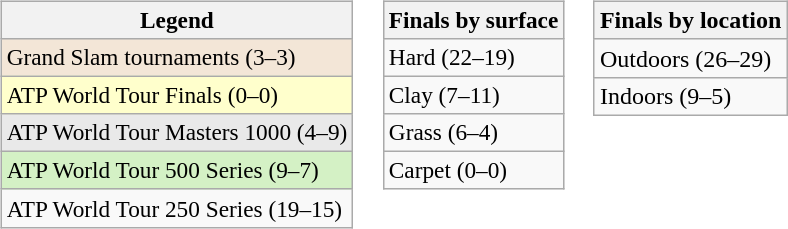<table>
<tr valign=top>
<td><br><table class=wikitable style=font-size:97%>
<tr>
<th>Legend</th>
</tr>
<tr bgcolor=f3e6d7>
<td>Grand Slam tournaments (3–3)</td>
</tr>
<tr bgcolor=ffffcc>
<td>ATP World Tour Finals (0–0)</td>
</tr>
<tr bgcolor=e9e9e9>
<td>ATP World Tour Masters 1000 (4–9)</td>
</tr>
<tr bgcolor=d4f1c5>
<td>ATP World Tour 500 Series (9–7)</td>
</tr>
<tr>
<td>ATP World Tour 250 Series (19–15)</td>
</tr>
</table>
</td>
<td><br><table class=wikitable style=font-size:97%>
<tr>
<th>Finals by surface</th>
</tr>
<tr>
<td>Hard (22–19)</td>
</tr>
<tr>
<td>Clay (7–11)</td>
</tr>
<tr>
<td>Grass (6–4)</td>
</tr>
<tr>
<td>Carpet (0–0)</td>
</tr>
</table>
</td>
<td><br><table class=wikitable>
<tr>
<th>Finals by location</th>
</tr>
<tr>
<td>Outdoors (26–29)</td>
</tr>
<tr>
<td>Indoors (9–5)</td>
</tr>
</table>
</td>
</tr>
</table>
